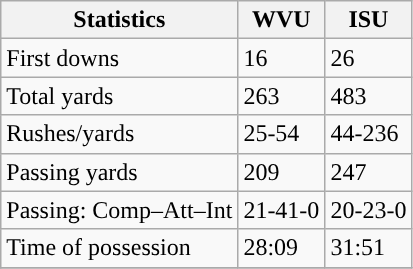<table class="wikitable" style="float: left;">
<tr>
<th>Statistics</th>
<th>WVU</th>
<th>ISU</th>
</tr>
<tr>
<td>First downs</td>
<td>16</td>
<td>26</td>
</tr>
<tr>
<td>Total yards</td>
<td>263</td>
<td>483</td>
</tr>
<tr>
<td>Rushes/yards</td>
<td>25-54</td>
<td>44-236</td>
</tr>
<tr>
<td>Passing yards</td>
<td>209</td>
<td>247</td>
</tr>
<tr>
<td>Passing: Comp–Att–Int</td>
<td>21-41-0</td>
<td>20-23-0</td>
</tr>
<tr>
<td>Time of possession</td>
<td>28:09</td>
<td>31:51</td>
</tr>
<tr>
</tr>
</table>
